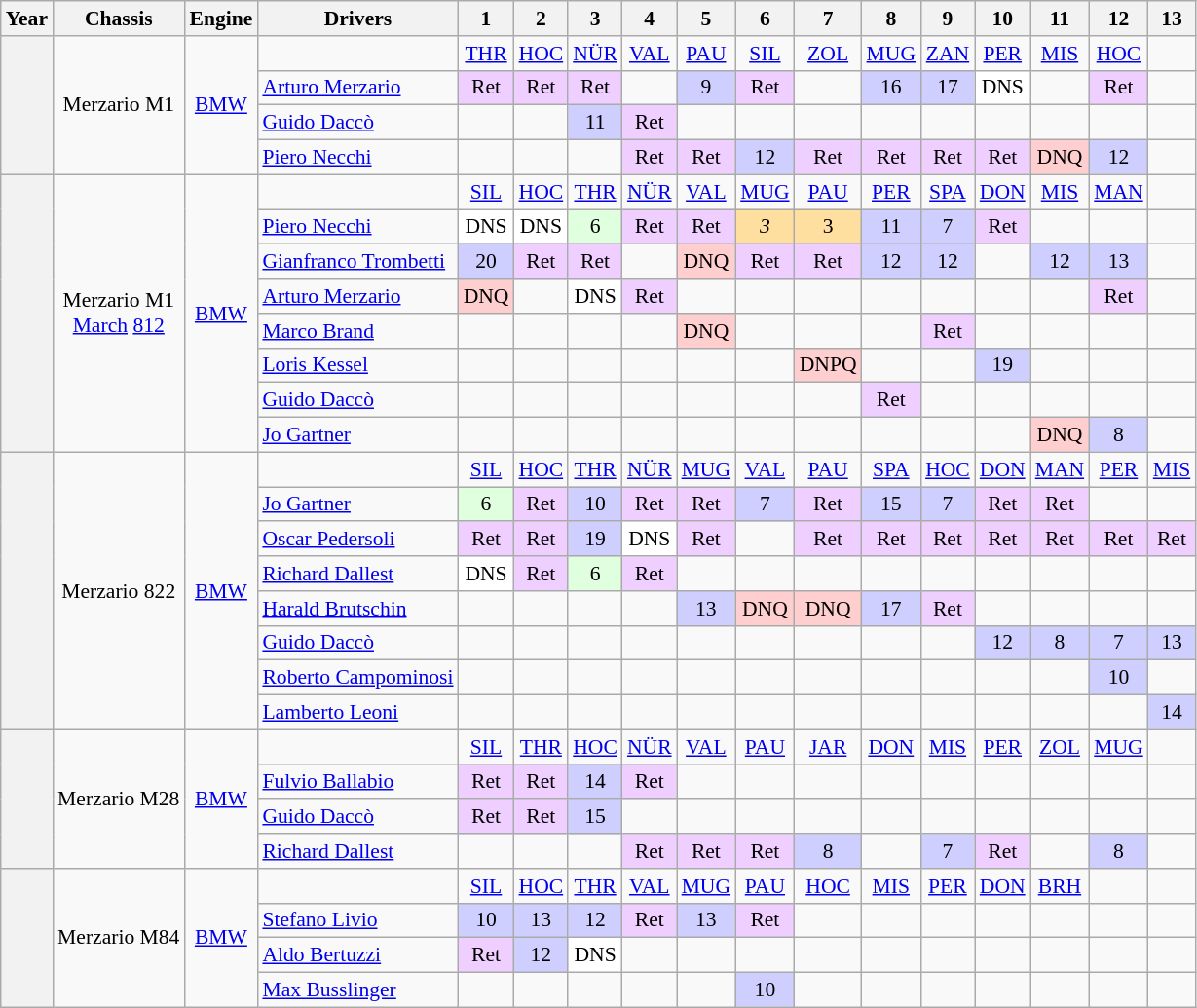<table class="wikitable" style="text-align:center; font-size:90%">
<tr>
<th>Year</th>
<th>Chassis</th>
<th>Engine</th>
<th>Drivers</th>
<th>1</th>
<th>2</th>
<th>3</th>
<th>4</th>
<th>5</th>
<th>6</th>
<th>7</th>
<th>8</th>
<th>9</th>
<th>10</th>
<th>11</th>
<th>12</th>
<th>13</th>
</tr>
<tr>
<th rowspan=4></th>
<td rowspan=4>Merzario M1</td>
<td rowspan=4><a href='#'>BMW</a></td>
<td></td>
<td><a href='#'>THR</a></td>
<td><a href='#'>HOC</a></td>
<td><a href='#'>NÜR</a></td>
<td><a href='#'>VAL</a></td>
<td><a href='#'>PAU</a></td>
<td><a href='#'>SIL</a></td>
<td><a href='#'>ZOL</a></td>
<td><a href='#'>MUG</a></td>
<td><a href='#'>ZAN</a></td>
<td><a href='#'>PER</a></td>
<td><a href='#'>MIS</a></td>
<td><a href='#'>HOC</a></td>
<td></td>
</tr>
<tr>
<td align="left"> <a href='#'>Arturo Merzario</a></td>
<td style="background:#EFCFFF;">Ret</td>
<td style="background:#EFCFFF;">Ret</td>
<td style="background:#EFCFFF;">Ret</td>
<td></td>
<td style="background:#CFCFFF;">9</td>
<td style="background:#EFCFFF;">Ret</td>
<td></td>
<td style="background:#CFCFFF;">16</td>
<td style="background:#CFCFFF;">17</td>
<td style="background:#FFFFFF;">DNS</td>
<td></td>
<td style="background:#EFCFFF;">Ret</td>
<td></td>
</tr>
<tr>
<td align="left"> <a href='#'>Guido Daccò</a></td>
<td></td>
<td></td>
<td style="background:#CFCFFF;">11</td>
<td style="background:#EFCFFF;">Ret</td>
<td></td>
<td></td>
<td></td>
<td></td>
<td></td>
<td></td>
<td></td>
<td></td>
<td></td>
</tr>
<tr>
<td align="left"> <a href='#'>Piero Necchi</a></td>
<td></td>
<td></td>
<td></td>
<td style="background:#EFCFFF;">Ret</td>
<td style="background:#EFCFFF;">Ret</td>
<td style="background:#CFCFFF;">12</td>
<td style="background:#EFCFFF;">Ret</td>
<td style="background:#EFCFFF;">Ret</td>
<td style="background:#EFCFFF;">Ret</td>
<td style="background:#EFCFFF;">Ret</td>
<td style="background:#FFCFCF;">DNQ</td>
<td style="background:#CFCFFF;">12</td>
<td></td>
</tr>
<tr>
<th rowspan=8></th>
<td rowspan=8>Merzario M1<br><a href='#'>March</a> <a href='#'>812</a></td>
<td rowspan=8><a href='#'>BMW</a></td>
<td></td>
<td><a href='#'>SIL</a></td>
<td><a href='#'>HOC</a></td>
<td><a href='#'>THR</a></td>
<td><a href='#'>NÜR</a></td>
<td><a href='#'>VAL</a></td>
<td><a href='#'>MUG</a></td>
<td><a href='#'>PAU</a></td>
<td><a href='#'>PER</a></td>
<td><a href='#'>SPA</a></td>
<td><a href='#'>DON</a></td>
<td><a href='#'>MIS</a></td>
<td><a href='#'>MAN</a></td>
<td></td>
</tr>
<tr>
<td align="left"> <a href='#'>Piero Necchi</a></td>
<td style="background:#FFFFFF;">DNS</td>
<td style="background:#FFFFFF;">DNS</td>
<td style="background:#DFFFDF;">6</td>
<td style="background:#EFCFFF;">Ret</td>
<td style="background:#EFCFFF;">Ret</td>
<td style="background:#FFDF9F;"><em>3</em></td>
<td style="background:#FFDF9F;">3</td>
<td style="background:#CFCFFF;">11</td>
<td style="background:#CFCFFF;">7</td>
<td style="background:#EFCFFF;">Ret</td>
<td></td>
<td></td>
<td></td>
</tr>
<tr>
<td align="left"> <a href='#'>Gianfranco Trombetti</a></td>
<td style="background:#CFCFFF;">20</td>
<td style="background:#EFCFFF;">Ret</td>
<td style="background:#EFCFFF;">Ret</td>
<td></td>
<td style="background:#FFCFCF;">DNQ</td>
<td style="background:#EFCFFF;">Ret</td>
<td style="background:#EFCFFF;">Ret</td>
<td style="background:#CFCFFF;">12</td>
<td style="background:#CFCFFF;">12</td>
<td></td>
<td style="background:#CFCFFF;">12</td>
<td style="background:#CFCFFF;">13</td>
<td></td>
</tr>
<tr>
<td align="left"> <a href='#'>Arturo Merzario</a></td>
<td style="background:#FFCFCF;">DNQ</td>
<td></td>
<td style="background:#FFFFFF;">DNS</td>
<td style="background:#EFCFFF;">Ret</td>
<td></td>
<td></td>
<td></td>
<td></td>
<td></td>
<td></td>
<td></td>
<td style="background:#EFCFFF;">Ret</td>
<td></td>
</tr>
<tr>
<td align="left"> <a href='#'>Marco Brand</a></td>
<td></td>
<td></td>
<td></td>
<td></td>
<td style="background:#FFCFCF;">DNQ</td>
<td></td>
<td></td>
<td></td>
<td style="background:#EFCFFF;">Ret</td>
<td></td>
<td></td>
<td></td>
<td></td>
</tr>
<tr>
<td align="left"> <a href='#'>Loris Kessel</a></td>
<td></td>
<td></td>
<td></td>
<td></td>
<td></td>
<td></td>
<td style="background:#FFCFCF;">DNPQ</td>
<td></td>
<td></td>
<td style="background:#CFCFFF;">19</td>
<td></td>
<td></td>
<td></td>
</tr>
<tr>
<td align="left"> <a href='#'>Guido Daccò</a></td>
<td></td>
<td></td>
<td></td>
<td></td>
<td></td>
<td></td>
<td></td>
<td style="background:#EFCFFF;">Ret</td>
<td></td>
<td></td>
<td></td>
<td></td>
<td></td>
</tr>
<tr>
<td align="left"> <a href='#'>Jo Gartner</a></td>
<td></td>
<td></td>
<td></td>
<td></td>
<td></td>
<td></td>
<td></td>
<td></td>
<td></td>
<td></td>
<td style="background:#FFCFCF;">DNQ</td>
<td style="background:#CFCFFF;">8</td>
<td></td>
</tr>
<tr>
<th rowspan=8></th>
<td rowspan=8>Merzario 822</td>
<td rowspan=8><a href='#'>BMW</a></td>
<td></td>
<td><a href='#'>SIL</a></td>
<td><a href='#'>HOC</a></td>
<td><a href='#'>THR</a></td>
<td><a href='#'>NÜR</a></td>
<td><a href='#'>MUG</a></td>
<td><a href='#'>VAL</a></td>
<td><a href='#'>PAU</a></td>
<td><a href='#'>SPA</a></td>
<td><a href='#'>HOC</a></td>
<td><a href='#'>DON</a></td>
<td><a href='#'>MAN</a></td>
<td><a href='#'>PER</a></td>
<td><a href='#'>MIS</a></td>
</tr>
<tr>
<td align="left"> <a href='#'>Jo Gartner</a></td>
<td style="background:#DFFFDF;">6</td>
<td style="background:#EFCFFF;">Ret</td>
<td style="background:#CFCFFF;">10</td>
<td style="background:#EFCFFF;">Ret</td>
<td style="background:#EFCFFF;">Ret</td>
<td style="background:#CFCFFF;">7</td>
<td style="background:#EFCFFF;">Ret</td>
<td style="background:#CFCFFF;">15</td>
<td style="background:#CFCFFF;">7</td>
<td style="background:#EFCFFF;">Ret</td>
<td style="background:#EFCFFF;">Ret</td>
<td></td>
<td></td>
</tr>
<tr>
<td align="left"> <a href='#'>Oscar Pedersoli</a></td>
<td style="background:#EFCFFF;">Ret</td>
<td style="background:#EFCFFF;">Ret</td>
<td style="background:#CFCFFF;">19</td>
<td style="background:#FFFFFF;">DNS</td>
<td style="background:#EFCFFF;">Ret</td>
<td></td>
<td style="background:#EFCFFF;">Ret</td>
<td style="background:#EFCFFF;">Ret</td>
<td style="background:#EFCFFF;">Ret</td>
<td style="background:#EFCFFF;">Ret</td>
<td style="background:#EFCFFF;">Ret</td>
<td style="background:#EFCFFF;">Ret</td>
<td style="background:#EFCFFF;">Ret</td>
</tr>
<tr>
<td align="left"> <a href='#'>Richard Dallest</a></td>
<td style="background:#FFFFFF;">DNS</td>
<td style="background:#EFCFFF;">Ret</td>
<td style="background:#DFFFDF;">6</td>
<td style="background:#EFCFFF;">Ret</td>
<td></td>
<td></td>
<td></td>
<td></td>
<td></td>
<td></td>
<td></td>
<td></td>
<td></td>
</tr>
<tr>
<td align="left"> <a href='#'>Harald Brutschin</a></td>
<td></td>
<td></td>
<td></td>
<td></td>
<td style="background:#CFCFFF;">13</td>
<td style="background:#FFCFCF;">DNQ</td>
<td style="background:#FFCFCF;">DNQ</td>
<td style="background:#CFCFFF;">17</td>
<td style="background:#EFCFFF;">Ret</td>
<td></td>
<td></td>
<td></td>
<td></td>
</tr>
<tr>
<td align="left"> <a href='#'>Guido Daccò</a></td>
<td></td>
<td></td>
<td></td>
<td></td>
<td></td>
<td></td>
<td></td>
<td></td>
<td></td>
<td style="background:#CFCFFF;">12</td>
<td style="background:#CFCFFF;">8</td>
<td style="background:#CFCFFF;">7</td>
<td style="background:#CFCFFF;">13</td>
</tr>
<tr>
<td align="left"> <a href='#'>Roberto Campominosi</a></td>
<td></td>
<td></td>
<td></td>
<td></td>
<td></td>
<td></td>
<td></td>
<td></td>
<td></td>
<td></td>
<td></td>
<td style="background:#CFCFFF;">10</td>
<td></td>
</tr>
<tr>
<td align="left"> <a href='#'>Lamberto Leoni</a></td>
<td></td>
<td></td>
<td></td>
<td></td>
<td></td>
<td></td>
<td></td>
<td></td>
<td></td>
<td></td>
<td></td>
<td></td>
<td style="background:#CFCFFF;">14</td>
</tr>
<tr>
<th rowspan=4></th>
<td rowspan=4>Merzario M28</td>
<td rowspan=4><a href='#'>BMW</a></td>
<td></td>
<td><a href='#'>SIL</a></td>
<td><a href='#'>THR</a></td>
<td><a href='#'>HOC</a></td>
<td><a href='#'>NÜR</a></td>
<td><a href='#'>VAL</a></td>
<td><a href='#'>PAU</a></td>
<td><a href='#'>JAR</a></td>
<td><a href='#'>DON</a></td>
<td><a href='#'>MIS</a></td>
<td><a href='#'>PER</a></td>
<td><a href='#'>ZOL</a></td>
<td><a href='#'>MUG</a></td>
<td></td>
</tr>
<tr>
<td align="left"> <a href='#'>Fulvio Ballabio</a></td>
<td style="background:#EFCFFF;">Ret</td>
<td style="background:#EFCFFF;">Ret</td>
<td style="background:#CFCFFF;">14</td>
<td style="background:#EFCFFF;">Ret</td>
<td></td>
<td></td>
<td></td>
<td></td>
<td></td>
<td></td>
<td></td>
<td></td>
<td></td>
</tr>
<tr>
<td align="left"> <a href='#'>Guido Daccò</a></td>
<td style="background:#EFCFFF;">Ret</td>
<td style="background:#EFCFFF;">Ret</td>
<td style="background:#CFCFFF;">15</td>
<td></td>
<td></td>
<td></td>
<td></td>
<td></td>
<td></td>
<td></td>
<td></td>
<td></td>
<td></td>
</tr>
<tr>
<td align="left"> <a href='#'>Richard Dallest</a></td>
<td></td>
<td></td>
<td></td>
<td style="background:#EFCFFF;">Ret</td>
<td style="background:#EFCFFF;">Ret</td>
<td style="background:#EFCFFF;">Ret</td>
<td style="background:#CFCFFF;">8</td>
<td></td>
<td style="background:#CFCFFF;">7</td>
<td style="background:#EFCFFF;">Ret</td>
<td></td>
<td style="background:#CFCFFF;">8</td>
<td></td>
</tr>
<tr>
<th rowspan=4></th>
<td rowspan=4>Merzario M84</td>
<td rowspan=4><a href='#'>BMW</a></td>
<td></td>
<td><a href='#'>SIL</a></td>
<td><a href='#'>HOC</a></td>
<td><a href='#'>THR</a></td>
<td><a href='#'>VAL</a></td>
<td><a href='#'>MUG</a></td>
<td><a href='#'>PAU</a></td>
<td><a href='#'>HOC</a></td>
<td><a href='#'>MIS</a></td>
<td><a href='#'>PER</a></td>
<td><a href='#'>DON</a></td>
<td><a href='#'>BRH</a></td>
<td></td>
<td></td>
</tr>
<tr>
<td align="left"> <a href='#'>Stefano Livio</a></td>
<td style="background:#CFCFFF;" align="center">10</td>
<td style="background:#CFCFFF;" align="center">13</td>
<td style="background:#CFCFFF;" align="center">12</td>
<td style="background:#EFCFFF;" align="center">Ret</td>
<td style="background:#CFCFFF;" align="center">13</td>
<td style="background:#EFCFFF;" align="center">Ret</td>
<td></td>
<td></td>
<td></td>
<td></td>
<td></td>
<td></td>
<td></td>
</tr>
<tr>
<td align="left"> <a href='#'>Aldo Bertuzzi</a></td>
<td style="background:#EFCFFF;" align="center">Ret</td>
<td style="background:#CFCFFF;" align="center">12</td>
<td style="background:#FFFFFF;" align="center">DNS</td>
<td></td>
<td></td>
<td></td>
<td></td>
<td></td>
<td></td>
<td></td>
<td></td>
<td></td>
<td></td>
</tr>
<tr>
<td align="left"> <a href='#'>Max Busslinger</a></td>
<td></td>
<td></td>
<td></td>
<td></td>
<td></td>
<td style="background:#CFCFFF;" align="center">10</td>
<td></td>
<td></td>
<td></td>
<td></td>
<td></td>
<td></td>
<td></td>
</tr>
</table>
